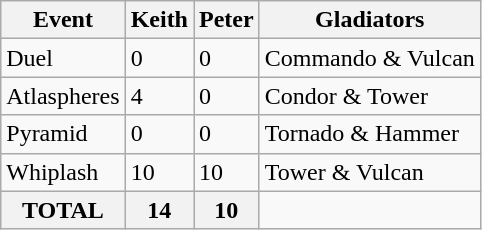<table class="wikitable">
<tr>
<th>Event</th>
<th>Keith</th>
<th>Peter</th>
<th>Gladiators</th>
</tr>
<tr>
<td>Duel</td>
<td>0</td>
<td>0</td>
<td>Commando & Vulcan</td>
</tr>
<tr>
<td>Atlaspheres</td>
<td>4</td>
<td>0</td>
<td>Condor & Tower</td>
</tr>
<tr>
<td>Pyramid</td>
<td>0</td>
<td>0</td>
<td>Tornado & Hammer</td>
</tr>
<tr>
<td>Whiplash</td>
<td>10</td>
<td>10</td>
<td>Tower & Vulcan</td>
</tr>
<tr>
<th>TOTAL</th>
<th>14</th>
<th>10</th>
</tr>
</table>
